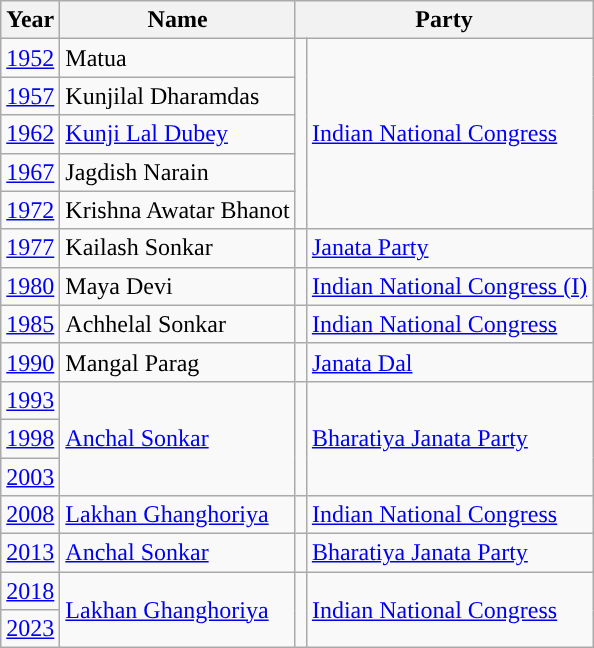<table class="wikitable">
<tr>
<th>Year</th>
<th>Name</th>
<th colspan=2>Party</th>
</tr>
<tr>
<td><a href='#'>1952</a></td>
<td>Matua</td>
<td rowspan="5" style="background-color: "></td>
<td rowspan="5"><a href='#'>Indian National Congress</a></td>
</tr>
<tr>
<td><a href='#'>1957</a></td>
<td>Kunjilal Dharamdas</td>
</tr>
<tr>
<td><a href='#'>1962</a></td>
<td><a href='#'>Kunji Lal Dubey</a></td>
</tr>
<tr>
<td><a href='#'>1967</a></td>
<td>Jagdish Narain</td>
</tr>
<tr>
<td><a href='#'>1972</a></td>
<td>Krishna Awatar Bhanot</td>
</tr>
<tr>
<td><a href='#'>1977</a></td>
<td>Kailash Sonkar</td>
<td style="background-color: "></td>
<td><a href='#'>Janata Party</a></td>
</tr>
<tr>
<td><a href='#'>1980</a></td>
<td>Maya Devi</td>
<td style="background-color: "></td>
<td><a href='#'>Indian National Congress (I)</a></td>
</tr>
<tr>
<td><a href='#'>1985</a></td>
<td>Achhelal Sonkar</td>
<td style="background-color: "></td>
<td><a href='#'>Indian National Congress</a></td>
</tr>
<tr>
<td><a href='#'>1990</a></td>
<td>Mangal Parag</td>
<td style="background-color: "></td>
<td><a href='#'>Janata Dal</a></td>
</tr>
<tr>
<td><a href='#'>1993</a></td>
<td rowspan="3"><a href='#'>Anchal Sonkar</a></td>
<td rowspan="3" style="background-color: "></td>
<td rowspan="3"><a href='#'>Bharatiya Janata Party</a></td>
</tr>
<tr>
<td><a href='#'>1998</a></td>
</tr>
<tr>
<td><a href='#'>2003</a></td>
</tr>
<tr>
<td><a href='#'>2008</a></td>
<td><a href='#'>Lakhan Ghanghoriya</a></td>
<td style="background-color: "></td>
<td><a href='#'>Indian National Congress</a></td>
</tr>
<tr>
<td><a href='#'>2013</a></td>
<td><a href='#'>Anchal Sonkar</a></td>
<td style="background-color: "></td>
<td><a href='#'>Bharatiya Janata Party</a></td>
</tr>
<tr>
<td><a href='#'>2018</a></td>
<td rowspan="2"><a href='#'>Lakhan Ghanghoriya</a></td>
<td rowspan="2" style="background-color: "></td>
<td rowspan="2"><a href='#'>Indian National Congress</a></td>
</tr>
<tr>
<td><a href='#'>2023</a></td>
</tr>
</table>
